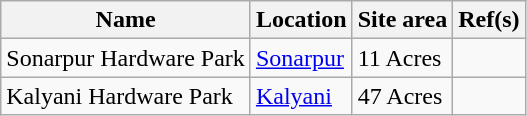<table class="wikitable sortable">
<tr>
<th>Name</th>
<th>Location</th>
<th>Site area</th>
<th>Ref(s)</th>
</tr>
<tr>
<td>Sonarpur Hardware Park</td>
<td><a href='#'>Sonarpur</a></td>
<td>11 Acres</td>
<td></td>
</tr>
<tr>
<td>Kalyani Hardware Park</td>
<td><a href='#'>Kalyani</a></td>
<td>47 Acres</td>
<td></td>
</tr>
</table>
